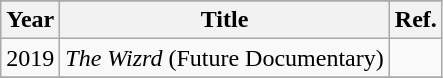<table class="wikitable">
<tr>
</tr>
<tr>
<th>Year</th>
<th>Title</th>
<th>Ref.</th>
</tr>
<tr>
<td>2019</td>
<td><em>The Wizrd</em> (Future Documentary)</td>
<td></td>
</tr>
<tr>
</tr>
</table>
